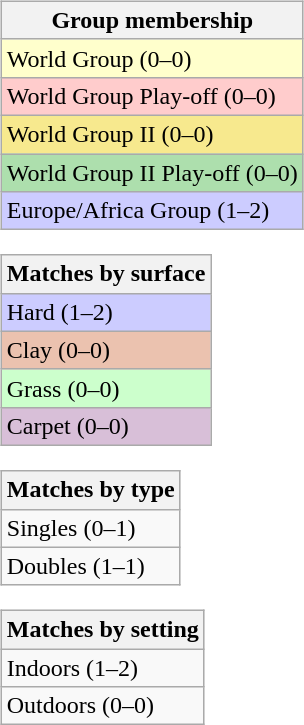<table>
<tr valign=top>
<td><br><table class=wikitable>
<tr>
<th>Group membership</th>
</tr>
<tr style="background:#ffffcc;">
<td>World Group (0–0)</td>
</tr>
<tr style="background:#ffcccc;">
<td>World Group Play-off (0–0)</td>
</tr>
<tr style="background:#F7E98E;">
<td>World Group II (0–0)</td>
</tr>
<tr style="background:#ADDFAD;">
<td>World Group II Play-off (0–0)</td>
</tr>
<tr style="background:#CCCCFF;">
<td>Europe/Africa Group (1–2)</td>
</tr>
</table>
<table class=wikitable>
<tr>
<th>Matches by surface</th>
</tr>
<tr style="background:#ccf;">
<td>Hard (1–2)</td>
</tr>
<tr style="background:#ebc2af;">
<td>Clay (0–0)</td>
</tr>
<tr style="background:#cfc;">
<td>Grass (0–0)</td>
</tr>
<tr style="background:thistle;">
<td>Carpet (0–0)</td>
</tr>
</table>
<table class=wikitable>
<tr>
<th>Matches by type</th>
</tr>
<tr>
<td>Singles (0–1)</td>
</tr>
<tr>
<td>Doubles (1–1)</td>
</tr>
</table>
<table class=wikitable>
<tr>
<th>Matches by setting</th>
</tr>
<tr>
<td>Indoors (1–2)</td>
</tr>
<tr>
<td>Outdoors (0–0)</td>
</tr>
</table>
</td>
</tr>
</table>
